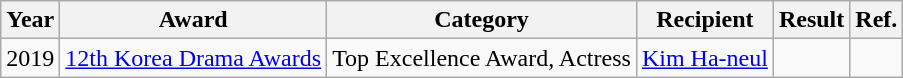<table class="wikitable">
<tr>
<th>Year</th>
<th>Award</th>
<th>Category</th>
<th>Recipient</th>
<th>Result</th>
<th>Ref.</th>
</tr>
<tr>
<td>2019</td>
<td><a href='#'>12th Korea Drama Awards</a></td>
<td>Top Excellence Award, Actress</td>
<td><a href='#'>Kim Ha-neul</a></td>
<td></td>
<td></td>
</tr>
</table>
